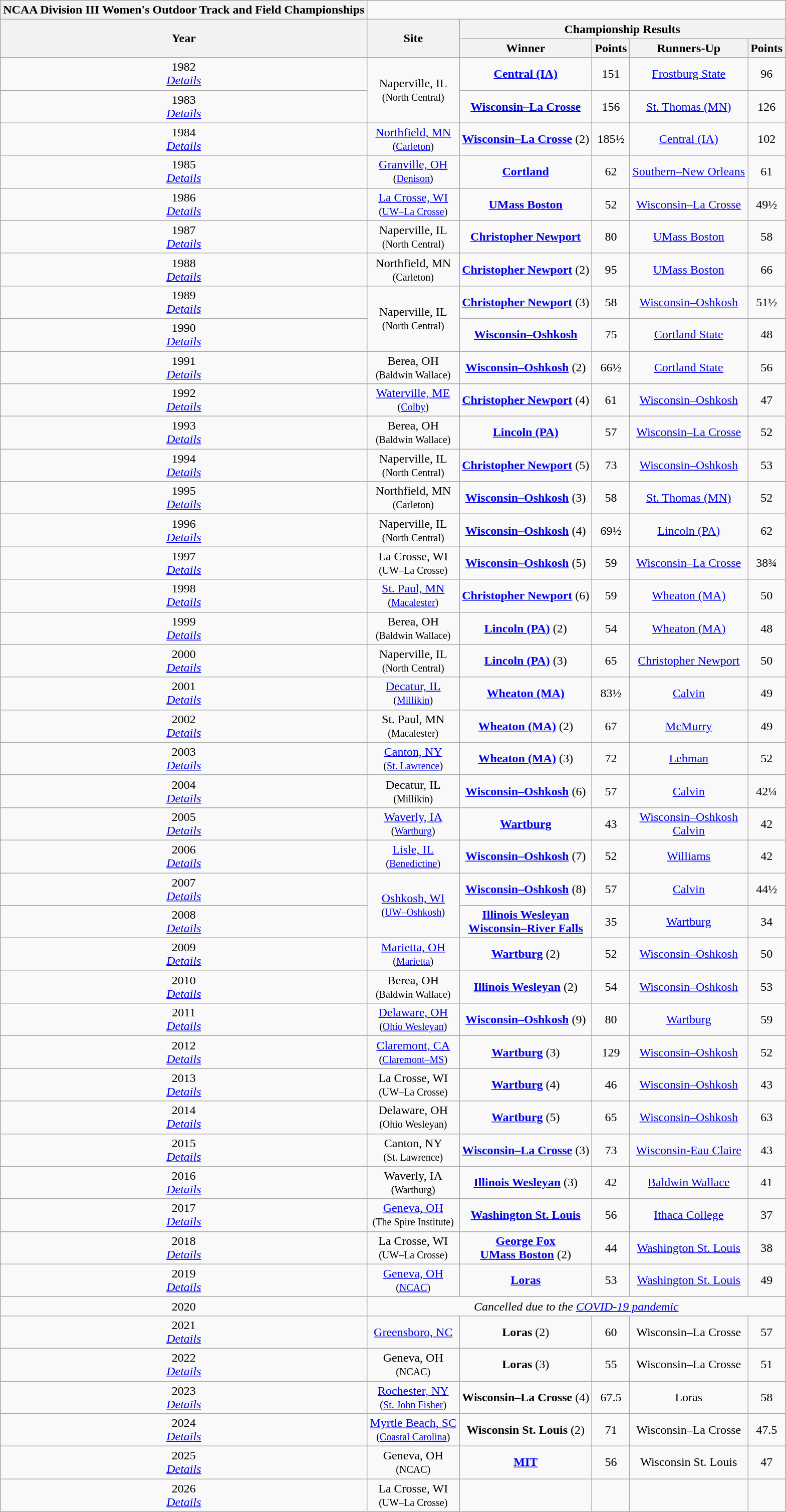<table class="wikitable" style="text-align:center">
<tr>
<th style=>NCAA Division III Women's Outdoor Track and Field Championships</th>
</tr>
<tr>
<th rowspan="2">Year</th>
<th rowspan="2">Site</th>
<th colspan=4>Championship Results</th>
</tr>
<tr>
<th>Winner</th>
<th>Points</th>
<th>Runners-Up</th>
<th>Points</th>
</tr>
<tr>
<td>1982 <br> <em><a href='#'>Details</a></em></td>
<td rowspan="2">Naperville, IL<br><small>(North Central)</small></td>
<td><strong><a href='#'>Central (IA)</a></strong></td>
<td>151</td>
<td><a href='#'>Frostburg State</a></td>
<td>96</td>
</tr>
<tr>
<td>1983 <br> <em><a href='#'>Details</a></em></td>
<td><strong><a href='#'>Wisconsin–La Crosse</a></strong></td>
<td>156</td>
<td><a href='#'>St. Thomas (MN)</a></td>
<td>126</td>
</tr>
<tr>
<td>1984 <br> <em><a href='#'>Details</a></em></td>
<td><a href='#'>Northfield, MN</a><br><small>(<a href='#'>Carleton</a>)</small></td>
<td><strong><a href='#'>Wisconsin–La Crosse</a></strong> (2)</td>
<td>185½</td>
<td><a href='#'>Central (IA)</a></td>
<td>102</td>
</tr>
<tr>
<td>1985 <br> <em><a href='#'>Details</a></em></td>
<td><a href='#'>Granville, OH</a><br><small>(<a href='#'>Denison</a>)</small></td>
<td><strong><a href='#'>Cortland</a></strong></td>
<td>62</td>
<td><a href='#'>Southern–New Orleans</a></td>
<td>61</td>
</tr>
<tr>
<td>1986 <br> <em><a href='#'>Details</a></em></td>
<td><a href='#'>La Crosse, WI</a><br><small>(<a href='#'>UW–La Crosse</a>)</small></td>
<td><strong><a href='#'>UMass Boston</a></strong></td>
<td>52</td>
<td><a href='#'>Wisconsin–La Crosse</a></td>
<td>49½</td>
</tr>
<tr>
<td>1987 <br> <em><a href='#'>Details</a></em></td>
<td>Naperville, IL<br><small>(North Central)</small></td>
<td><strong><a href='#'>Christopher Newport</a></strong></td>
<td>80</td>
<td><a href='#'>UMass Boston</a></td>
<td>58</td>
</tr>
<tr>
<td>1988 <br> <em><a href='#'>Details</a></em></td>
<td>Northfield, MN<br><small>(Carleton)</small></td>
<td><strong><a href='#'>Christopher Newport</a></strong> (2)</td>
<td>95</td>
<td><a href='#'>UMass Boston</a></td>
<td>66</td>
</tr>
<tr>
<td>1989 <br> <em><a href='#'>Details</a></em></td>
<td rowspan="2">Naperville, IL<br><small>(North Central)</small></td>
<td><strong><a href='#'>Christopher Newport</a></strong> (3)</td>
<td>58</td>
<td><a href='#'>Wisconsin–Oshkosh</a></td>
<td>51½</td>
</tr>
<tr>
<td>1990 <br> <em><a href='#'>Details</a></em></td>
<td><strong><a href='#'>Wisconsin–Oshkosh</a></strong></td>
<td>75</td>
<td><a href='#'>Cortland State</a></td>
<td>48</td>
</tr>
<tr>
<td>1991 <br> <em><a href='#'>Details</a></em></td>
<td>Berea, OH<br><small>(Baldwin Wallace)</small></td>
<td><strong><a href='#'>Wisconsin–Oshkosh</a></strong> (2)</td>
<td>66½</td>
<td><a href='#'>Cortland State</a></td>
<td>56</td>
</tr>
<tr>
<td>1992 <br> <em><a href='#'>Details</a></em></td>
<td><a href='#'>Waterville, ME</a><br><small>(<a href='#'>Colby</a>)</small></td>
<td><strong><a href='#'>Christopher Newport</a></strong> (4)</td>
<td>61</td>
<td><a href='#'>Wisconsin–Oshkosh</a></td>
<td>47</td>
</tr>
<tr>
<td>1993 <br> <em><a href='#'>Details</a></em></td>
<td>Berea, OH<br><small>(Baldwin Wallace)</small></td>
<td><strong><a href='#'>Lincoln (PA)</a></strong></td>
<td>57</td>
<td><a href='#'>Wisconsin–La Crosse</a></td>
<td>52</td>
</tr>
<tr>
<td>1994 <br> <em><a href='#'>Details</a></em></td>
<td>Naperville, IL<br><small>(North Central)</small></td>
<td><strong><a href='#'>Christopher Newport</a></strong> (5)</td>
<td>73</td>
<td><a href='#'>Wisconsin–Oshkosh</a></td>
<td>53</td>
</tr>
<tr>
<td>1995 <br> <em><a href='#'>Details</a></em></td>
<td>Northfield, MN<br><small>(Carleton)</small></td>
<td><strong><a href='#'>Wisconsin–Oshkosh</a></strong> (3)</td>
<td>58</td>
<td><a href='#'>St. Thomas (MN)</a></td>
<td>52</td>
</tr>
<tr>
<td>1996 <br> <em><a href='#'>Details</a></em></td>
<td>Naperville, IL<br><small>(North Central)</small></td>
<td><strong><a href='#'>Wisconsin–Oshkosh</a></strong> (4)</td>
<td>69½</td>
<td><a href='#'>Lincoln (PA)</a></td>
<td>62</td>
</tr>
<tr>
<td>1997 <br> <em><a href='#'>Details</a></em></td>
<td>La Crosse, WI<br><small>(UW–La Crosse)</small></td>
<td><strong><a href='#'>Wisconsin–Oshkosh</a></strong> (5)</td>
<td>59</td>
<td><a href='#'>Wisconsin–La Crosse</a></td>
<td>38¾</td>
</tr>
<tr>
<td>1998 <br> <em><a href='#'>Details</a></em></td>
<td><a href='#'>St. Paul, MN</a><br><small>(<a href='#'>Macalester</a>)</small></td>
<td><strong><a href='#'>Christopher Newport</a></strong> (6)</td>
<td>59</td>
<td><a href='#'>Wheaton (MA)</a></td>
<td>50</td>
</tr>
<tr>
<td>1999 <br> <em><a href='#'>Details</a></em></td>
<td>Berea, OH<br><small>(Baldwin Wallace)</small></td>
<td><strong><a href='#'>Lincoln (PA)</a></strong> (2)</td>
<td>54</td>
<td><a href='#'>Wheaton (MA)</a></td>
<td>48</td>
</tr>
<tr>
<td>2000 <br> <em><a href='#'>Details</a></em></td>
<td>Naperville, IL<br><small>(North Central)</small></td>
<td><strong><a href='#'>Lincoln (PA)</a></strong> (3)</td>
<td>65</td>
<td><a href='#'>Christopher Newport</a></td>
<td>50</td>
</tr>
<tr>
<td>2001 <br> <em><a href='#'>Details</a></em></td>
<td><a href='#'>Decatur, IL</a><br><small>(<a href='#'>Millikin</a>)</small></td>
<td><strong><a href='#'>Wheaton (MA)</a></strong></td>
<td>83½</td>
<td><a href='#'>Calvin</a></td>
<td>49</td>
</tr>
<tr>
<td>2002 <br> <em><a href='#'>Details</a></em></td>
<td>St. Paul, MN<br><small>(Macalester)</small></td>
<td><strong><a href='#'>Wheaton (MA)</a></strong> (2)</td>
<td>67</td>
<td><a href='#'>McMurry</a></td>
<td>49</td>
</tr>
<tr>
<td>2003 <br> <em><a href='#'>Details</a></em></td>
<td><a href='#'>Canton, NY</a><br><small>(<a href='#'>St. Lawrence</a>)</small></td>
<td><strong><a href='#'>Wheaton (MA)</a></strong> (3)</td>
<td>72</td>
<td><a href='#'>Lehman</a></td>
<td>52</td>
</tr>
<tr>
<td>2004 <br> <em><a href='#'>Details</a></em></td>
<td>Decatur, IL<br><small>(Millikin)</small></td>
<td><strong><a href='#'>Wisconsin–Oshkosh</a></strong> (6)</td>
<td>57</td>
<td><a href='#'>Calvin</a></td>
<td>42¼</td>
</tr>
<tr>
<td>2005 <br> <em><a href='#'>Details</a></em></td>
<td><a href='#'>Waverly, IA</a><br><small>(<a href='#'>Wartburg</a>)</small></td>
<td><strong><a href='#'>Wartburg</a></strong></td>
<td>43</td>
<td><a href='#'>Wisconsin–Oshkosh</a><br><a href='#'>Calvin</a></td>
<td>42</td>
</tr>
<tr>
<td>2006 <br> <em><a href='#'>Details</a></em></td>
<td><a href='#'>Lisle, IL</a><br><small>(<a href='#'>Benedictine</a>)</small></td>
<td><strong><a href='#'>Wisconsin–Oshkosh</a></strong> (7)</td>
<td>52</td>
<td><a href='#'>Williams</a></td>
<td>42</td>
</tr>
<tr>
<td>2007 <br> <em><a href='#'>Details</a></em></td>
<td rowspan="2"><a href='#'>Oshkosh, WI</a><br><small>(<a href='#'>UW–Oshkosh</a>)</small></td>
<td><strong><a href='#'>Wisconsin–Oshkosh</a></strong> (8)</td>
<td>57</td>
<td><a href='#'>Calvin</a></td>
<td>44½</td>
</tr>
<tr>
<td>2008 <br> <em><a href='#'>Details</a></em></td>
<td><strong><a href='#'>Illinois Wesleyan</a></strong><br><strong><a href='#'>Wisconsin–River Falls</a></strong></td>
<td>35</td>
<td><a href='#'>Wartburg</a></td>
<td>34</td>
</tr>
<tr>
<td>2009 <br> <em><a href='#'>Details</a></em></td>
<td><a href='#'>Marietta, OH</a><br><small>(<a href='#'>Marietta</a>)</small></td>
<td><strong><a href='#'>Wartburg</a></strong> (2)</td>
<td>52</td>
<td><a href='#'>Wisconsin–Oshkosh</a></td>
<td>50</td>
</tr>
<tr>
<td>2010 <br> <em><a href='#'>Details</a></em></td>
<td>Berea, OH<br><small>(Baldwin Wallace)</small></td>
<td><strong><a href='#'>Illinois Wesleyan</a></strong> (2)</td>
<td>54</td>
<td><a href='#'>Wisconsin–Oshkosh</a></td>
<td>53</td>
</tr>
<tr>
<td>2011 <br> <em><a href='#'>Details</a></em></td>
<td><a href='#'>Delaware, OH</a><br><small>(<a href='#'>Ohio Wesleyan</a>)</small></td>
<td><strong><a href='#'>Wisconsin–Oshkosh</a></strong> (9)</td>
<td>80</td>
<td><a href='#'>Wartburg</a></td>
<td>59</td>
</tr>
<tr>
<td>2012 <br> <em><a href='#'>Details</a></em></td>
<td><a href='#'>Claremont, CA</a><br><small>(<a href='#'>Claremont–MS</a>)</small></td>
<td><strong><a href='#'>Wartburg</a></strong> (3)</td>
<td>129</td>
<td><a href='#'>Wisconsin–Oshkosh</a></td>
<td>52</td>
</tr>
<tr>
<td>2013 <br> <em><a href='#'>Details</a></em></td>
<td>La Crosse, WI<br><small>(UW–La Crosse)</small></td>
<td><strong><a href='#'>Wartburg</a></strong> (4)</td>
<td>46</td>
<td><a href='#'>Wisconsin–Oshkosh</a></td>
<td>43</td>
</tr>
<tr>
<td>2014 <br> <em><a href='#'>Details</a></em></td>
<td>Delaware, OH<br><small>(Ohio Wesleyan)</small></td>
<td><strong><a href='#'>Wartburg</a></strong> (5)</td>
<td>65</td>
<td><a href='#'>Wisconsin–Oshkosh</a></td>
<td>63</td>
</tr>
<tr>
<td>2015 <br> <em><a href='#'>Details</a></em></td>
<td>Canton, NY<br><small>(St. Lawrence)</small></td>
<td><strong><a href='#'>Wisconsin–La Crosse</a></strong> (3)</td>
<td>73</td>
<td><a href='#'>Wisconsin-Eau Claire</a></td>
<td>43</td>
</tr>
<tr>
<td>2016 <br> <em><a href='#'>Details</a></em></td>
<td>Waverly, IA<br><small>(Wartburg)</small></td>
<td><strong><a href='#'>Illinois Wesleyan</a></strong> (3)</td>
<td>42</td>
<td><a href='#'>Baldwin Wallace</a></td>
<td>41</td>
</tr>
<tr>
<td>2017 <br> <em><a href='#'>Details</a></em></td>
<td><a href='#'>Geneva, OH</a><br><small>(The Spire Institute)</small></td>
<td><strong><a href='#'>Washington St. Louis</a></strong></td>
<td>56</td>
<td><a href='#'>Ithaca College</a></td>
<td>37</td>
</tr>
<tr>
<td>2018 <br> <em><a href='#'>Details</a></em></td>
<td>La Crosse, WI<br><small>(UW–La Crosse)</small></td>
<td><strong><a href='#'>George Fox</a></strong><br><strong><a href='#'>UMass Boston</a></strong> (2)</td>
<td>44</td>
<td><a href='#'>Washington St. Louis</a></td>
<td>38</td>
</tr>
<tr>
<td>2019 <br> <em><a href='#'>Details</a></em></td>
<td><a href='#'>Geneva, OH</a><br><small>(<a href='#'>NCAC</a>)</small></td>
<td><strong><a href='#'>Loras</a></strong></td>
<td>53</td>
<td><a href='#'>Washington St. Louis</a></td>
<td>49</td>
</tr>
<tr>
<td>2020</td>
<td colspan=6><em>Cancelled due to the <a href='#'>COVID-19 pandemic</a></em></td>
</tr>
<tr>
<td>2021<br> <em><a href='#'>Details</a></em></td>
<td><a href='#'>Greensboro, NC</a></td>
<td><strong>Loras</strong> (2)</td>
<td>60</td>
<td>Wisconsin–La Crosse</td>
<td>57</td>
</tr>
<tr>
<td>2022<br> <em><a href='#'>Details</a></em></td>
<td>Geneva, OH<br><small>(NCAC)</small></td>
<td><strong>Loras</strong> (3)</td>
<td>55</td>
<td>Wisconsin–La Crosse</td>
<td>51</td>
</tr>
<tr>
<td>2023<br> <em><a href='#'>Details</a></em></td>
<td><a href='#'>Rochester, NY</a><br><small>(<a href='#'>St. John Fisher</a>)</small></td>
<td><strong>Wisconsin–La Crosse</strong> (4)</td>
<td>67.5</td>
<td>Loras</td>
<td>58</td>
</tr>
<tr>
<td>2024<br> <em><a href='#'>Details</a></em></td>
<td><a href='#'>Myrtle Beach, SC</a><br><small>(<a href='#'>Coastal Carolina</a>)</small></td>
<td><strong>Wisconsin St. Louis</strong> (2)</td>
<td>71</td>
<td>Wisconsin–La Crosse</td>
<td>47.5</td>
</tr>
<tr>
<td>2025<br> <em><a href='#'>Details</a></em></td>
<td>Geneva, OH<br><small>(NCAC)</small></td>
<td><strong><a href='#'>MIT</a></strong></td>
<td>56</td>
<td>Wisconsin St. Louis</td>
<td>47</td>
</tr>
<tr>
<td>2026<br> <em><a href='#'>Details</a></em></td>
<td>La Crosse, WI<br><small>(UW–La Crosse)</small></td>
<td></td>
<td></td>
<td></td>
<td></td>
</tr>
</table>
